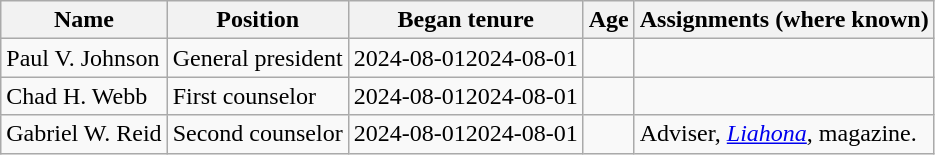<table class="wikitable sortable">
<tr>
<th>Name</th>
<th>Position</th>
<th>Began tenure</th>
<th>Age</th>
<th>Assignments (where known)</th>
</tr>
<tr>
<td>Paul V. Johnson</td>
<td>General president</td>
<td><span>2024-08-01</span>2024-08-01</td>
<td></td>
<td></td>
</tr>
<tr>
<td>Chad H. Webb</td>
<td>First counselor</td>
<td><span>2024-08-01</span>2024-08-01</td>
<td></td>
<td></td>
</tr>
<tr>
<td>Gabriel W. Reid</td>
<td>Second counselor</td>
<td><span>2024-08-01</span>2024-08-01</td>
<td></td>
<td>Adviser, <em><a href='#'>Liahona</a></em>, magazine.</td>
</tr>
</table>
